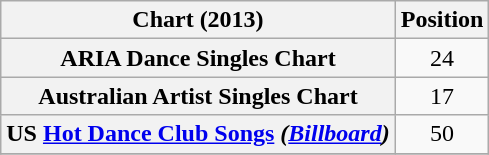<table class="wikitable sortable plainrowheaders" style="text-align:center">
<tr>
<th scope="col">Chart (2013)</th>
<th scope="col">Position</th>
</tr>
<tr>
<th scope="row">ARIA Dance Singles Chart</th>
<td>24</td>
</tr>
<tr>
<th scope="row">Australian Artist Singles Chart</th>
<td>17</td>
</tr>
<tr>
<th scope="row">US <a href='#'>Hot Dance Club Songs</a> <em>(<a href='#'>Billboard</a>)</th>
<td style="text-align:center;">50</td>
</tr>
<tr>
</tr>
</table>
